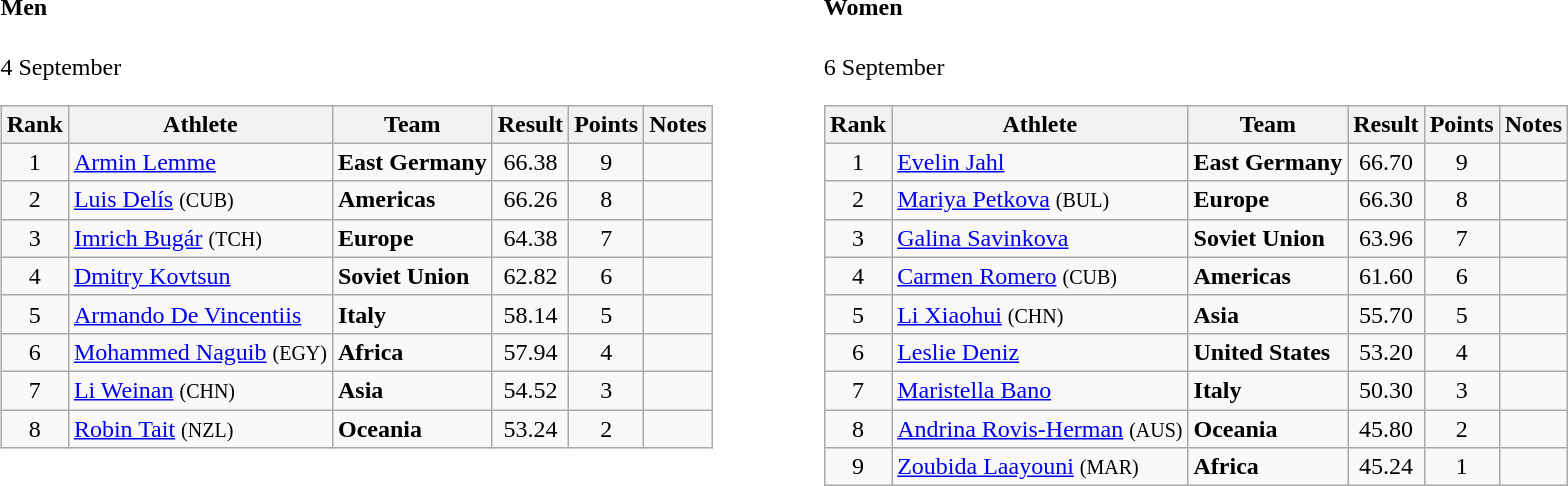<table>
<tr>
<td valign="top"><br><h4>Men</h4>4 September<table class="wikitable" style="text-align:center">
<tr>
<th>Rank</th>
<th>Athlete</th>
<th>Team</th>
<th>Result</th>
<th>Points</th>
<th>Notes</th>
</tr>
<tr>
<td>1</td>
<td align="left"><a href='#'>Armin Lemme</a></td>
<td align=left><strong>East Germany</strong></td>
<td>66.38</td>
<td>9</td>
<td></td>
</tr>
<tr>
<td>2</td>
<td align="left"><a href='#'>Luis Delís</a> <small>(CUB)</small></td>
<td align=left><strong>Americas</strong></td>
<td>66.26</td>
<td>8</td>
<td></td>
</tr>
<tr>
<td>3</td>
<td align="left"><a href='#'>Imrich Bugár</a> <small>(TCH)</small></td>
<td align=left><strong>Europe</strong></td>
<td>64.38</td>
<td>7</td>
<td></td>
</tr>
<tr>
<td>4</td>
<td align="left"><a href='#'>Dmitry Kovtsun</a></td>
<td align=left><strong>Soviet Union</strong></td>
<td>62.82</td>
<td>6</td>
<td></td>
</tr>
<tr>
<td>5</td>
<td align="left"><a href='#'>Armando De Vincentiis</a></td>
<td align=left><strong>Italy</strong></td>
<td>58.14</td>
<td>5</td>
<td></td>
</tr>
<tr>
<td>6</td>
<td align="left"><a href='#'>Mohammed Naguib</a> <small>(EGY)</small></td>
<td align=left><strong>Africa</strong></td>
<td>57.94</td>
<td>4</td>
<td></td>
</tr>
<tr>
<td>7</td>
<td align="left"><a href='#'>Li Weinan</a> <small>(CHN)</small></td>
<td align=left><strong>Asia</strong></td>
<td>54.52</td>
<td>3</td>
<td></td>
</tr>
<tr>
<td>8</td>
<td align="left"><a href='#'>Robin Tait</a> <small>(NZL)</small></td>
<td align=left><strong>Oceania</strong></td>
<td>53.24</td>
<td>2</td>
<td></td>
</tr>
</table>
</td>
<td width="50"> </td>
<td valign="top"><br><h4>Women</h4>6 September<table class="wikitable" style="text-align:center">
<tr>
<th>Rank</th>
<th>Athlete</th>
<th>Team</th>
<th>Result</th>
<th>Points</th>
<th>Notes</th>
</tr>
<tr>
<td>1</td>
<td align="left"><a href='#'>Evelin Jahl</a></td>
<td align=left><strong>East Germany</strong></td>
<td>66.70</td>
<td>9</td>
<td></td>
</tr>
<tr>
<td>2</td>
<td align="left"><a href='#'>Mariya Petkova</a> <small>(BUL)</small></td>
<td align=left><strong>Europe</strong></td>
<td>66.30</td>
<td>8</td>
<td></td>
</tr>
<tr>
<td>3</td>
<td align="left"><a href='#'>Galina Savinkova</a></td>
<td align=left><strong>Soviet Union</strong></td>
<td>63.96</td>
<td>7</td>
<td></td>
</tr>
<tr>
<td>4</td>
<td align="left"><a href='#'>Carmen Romero</a> <small>(CUB)</small></td>
<td align=left><strong>Americas</strong></td>
<td>61.60</td>
<td>6</td>
<td></td>
</tr>
<tr>
<td>5</td>
<td align="left"><a href='#'>Li Xiaohui</a> <small>(CHN)</small></td>
<td align=left><strong>Asia</strong></td>
<td>55.70</td>
<td>5</td>
<td></td>
</tr>
<tr>
<td>6</td>
<td align="left"><a href='#'>Leslie Deniz</a></td>
<td align=left><strong>United States</strong></td>
<td>53.20</td>
<td>4</td>
<td></td>
</tr>
<tr>
<td>7</td>
<td align="left"><a href='#'>Maristella Bano</a></td>
<td align=left><strong>Italy</strong></td>
<td>50.30</td>
<td>3</td>
<td></td>
</tr>
<tr>
<td>8</td>
<td align="left"><a href='#'>Andrina Rovis-Herman</a> <small>(AUS)</small></td>
<td align=left><strong>Oceania</strong></td>
<td>45.80</td>
<td>2</td>
<td></td>
</tr>
<tr>
<td>9</td>
<td align="left"><a href='#'>Zoubida Laayouni</a> <small>(MAR)</small></td>
<td align=left><strong>Africa</strong></td>
<td>45.24</td>
<td>1</td>
<td></td>
</tr>
</table>
</td>
</tr>
</table>
